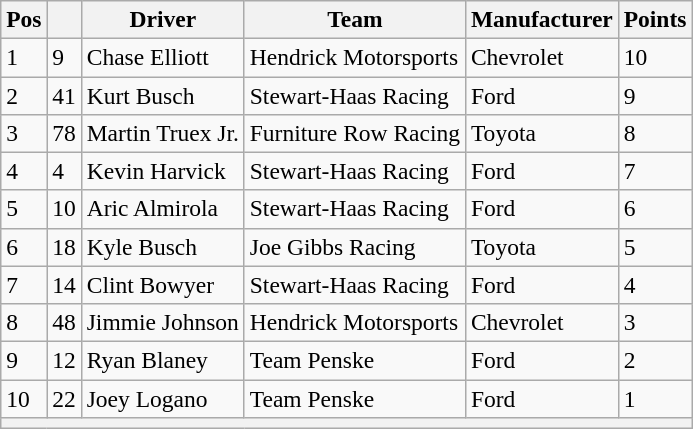<table class="wikitable" style="font-size:98%">
<tr>
<th>Pos</th>
<th></th>
<th>Driver</th>
<th>Team</th>
<th>Manufacturer</th>
<th>Points</th>
</tr>
<tr>
<td>1</td>
<td>9</td>
<td>Chase Elliott</td>
<td>Hendrick Motorsports</td>
<td>Chevrolet</td>
<td>10</td>
</tr>
<tr>
<td>2</td>
<td>41</td>
<td>Kurt Busch</td>
<td>Stewart-Haas Racing</td>
<td>Ford</td>
<td>9</td>
</tr>
<tr>
<td>3</td>
<td>78</td>
<td>Martin Truex Jr.</td>
<td>Furniture Row Racing</td>
<td>Toyota</td>
<td>8</td>
</tr>
<tr>
<td>4</td>
<td>4</td>
<td>Kevin Harvick</td>
<td>Stewart-Haas Racing</td>
<td>Ford</td>
<td>7</td>
</tr>
<tr>
<td>5</td>
<td>10</td>
<td>Aric Almirola</td>
<td>Stewart-Haas Racing</td>
<td>Ford</td>
<td>6</td>
</tr>
<tr>
<td>6</td>
<td>18</td>
<td>Kyle Busch</td>
<td>Joe Gibbs Racing</td>
<td>Toyota</td>
<td>5</td>
</tr>
<tr>
<td>7</td>
<td>14</td>
<td>Clint Bowyer</td>
<td>Stewart-Haas Racing</td>
<td>Ford</td>
<td>4</td>
</tr>
<tr>
<td>8</td>
<td>48</td>
<td>Jimmie Johnson</td>
<td>Hendrick Motorsports</td>
<td>Chevrolet</td>
<td>3</td>
</tr>
<tr>
<td>9</td>
<td>12</td>
<td>Ryan Blaney</td>
<td>Team Penske</td>
<td>Ford</td>
<td>2</td>
</tr>
<tr>
<td>10</td>
<td>22</td>
<td>Joey Logano</td>
<td>Team Penske</td>
<td>Ford</td>
<td>1</td>
</tr>
<tr>
<th colspan="6"></th>
</tr>
</table>
